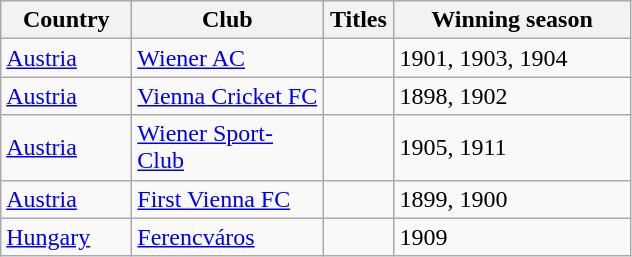<table class="wikitable sortable">
<tr>
<th width=80px>Country</th>
<th width=120px>Club</th>
<th width=40px>Titles</th>
<th width=150px>Winning season</th>
</tr>
<tr>
<td> <a href='#'>Austria</a></td>
<td><a href='#'>Wiener AC</a></td>
<td></td>
<td>1901, 1903, 1904</td>
</tr>
<tr>
<td> <a href='#'>Austria</a></td>
<td><a href='#'>Vienna Cricket FC</a></td>
<td></td>
<td>1898, 1902</td>
</tr>
<tr>
<td> <a href='#'>Austria</a></td>
<td><a href='#'>Wiener Sport-Club</a></td>
<td></td>
<td>1905, 1911</td>
</tr>
<tr>
<td> <a href='#'>Austria</a></td>
<td><a href='#'>First Vienna FC</a></td>
<td></td>
<td>1899, 1900</td>
</tr>
<tr>
<td> <a href='#'>Hungary</a></td>
<td><a href='#'>Ferencváros</a></td>
<td></td>
<td>1909</td>
</tr>
</table>
